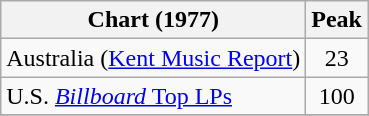<table class="wikitable">
<tr>
<th>Chart (1977)</th>
<th>Peak<br></th>
</tr>
<tr>
<td>Australia (<a href='#'>Kent Music Report</a>)</td>
<td style="text-align:center;">23</td>
</tr>
<tr>
<td>U.S. <a href='#'><em>Billboard</em> Top LPs</a></td>
<td align="center">100</td>
</tr>
<tr>
</tr>
</table>
